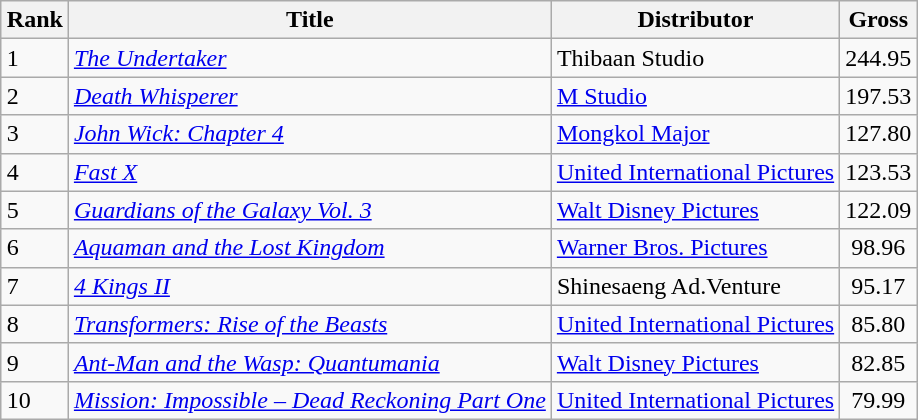<table class="wikitable sortable" style="margin:auto; margin:auto;">
<tr>
<th>Rank</th>
<th>Title</th>
<th>Distributor</th>
<th>Gross<br></th>
</tr>
<tr>
<td>1</td>
<td><em><a href='#'>The Undertaker</a></em></td>
<td>Thibaan Studio</td>
<td style="text-align:center;">244.95</td>
</tr>
<tr>
<td>2</td>
<td><em><a href='#'>Death Whisperer</a></em></td>
<td><a href='#'>M Studio</a></td>
<td style="text-align:center;">197.53</td>
</tr>
<tr>
<td>3</td>
<td><em><a href='#'>John Wick: Chapter 4</a></em></td>
<td><a href='#'>Mongkol Major</a></td>
<td style="text-align:center;">127.80</td>
</tr>
<tr>
<td>4</td>
<td><em><a href='#'>Fast X</a></em></td>
<td><a href='#'>United International Pictures</a></td>
<td style="text-align:center;">123.53</td>
</tr>
<tr>
<td>5</td>
<td><em><a href='#'>Guardians of the Galaxy Vol. 3</a></em></td>
<td><a href='#'>Walt Disney Pictures</a></td>
<td style="text-align:center;">122.09</td>
</tr>
<tr>
<td>6</td>
<td><em><a href='#'>Aquaman and the Lost Kingdom</a></em></td>
<td><a href='#'>Warner Bros. Pictures</a></td>
<td style="text-align:center;">98.96</td>
</tr>
<tr>
<td>7</td>
<td><em><a href='#'>4 Kings II</a></em></td>
<td>Shinesaeng Ad.Venture</td>
<td style="text-align:center;">95.17</td>
</tr>
<tr>
<td>8</td>
<td><em><a href='#'>Transformers: Rise of the Beasts</a></em></td>
<td><a href='#'>United International Pictures</a></td>
<td style="text-align:center;">85.80</td>
</tr>
<tr>
<td>9</td>
<td><em><a href='#'>Ant-Man and the Wasp: Quantumania</a></em></td>
<td><a href='#'>Walt Disney Pictures</a></td>
<td style="text-align:center;">82.85</td>
</tr>
<tr>
<td>10</td>
<td><em><a href='#'>Mission: Impossible – Dead Reckoning Part One</a></em></td>
<td><a href='#'>United International Pictures</a></td>
<td style="text-align:center;">79.99</td>
</tr>
</table>
